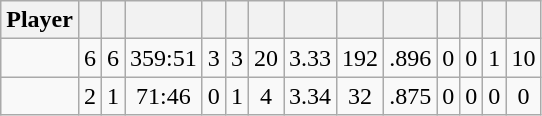<table class="wikitable sortable" style="text-align:center;">
<tr>
<th>Player</th>
<th></th>
<th></th>
<th></th>
<th></th>
<th></th>
<th></th>
<th></th>
<th></th>
<th></th>
<th></th>
<th></th>
<th></th>
<th></th>
</tr>
<tr>
<td></td>
<td>6</td>
<td>6</td>
<td>359:51</td>
<td>3</td>
<td>3</td>
<td>20</td>
<td>3.33</td>
<td>192</td>
<td>.896</td>
<td>0</td>
<td>0</td>
<td>1</td>
<td>10</td>
</tr>
<tr>
<td></td>
<td>2</td>
<td>1</td>
<td>71:46</td>
<td>0</td>
<td>1</td>
<td>4</td>
<td>3.34</td>
<td>32</td>
<td>.875</td>
<td>0</td>
<td>0</td>
<td>0</td>
<td>0</td>
</tr>
</table>
